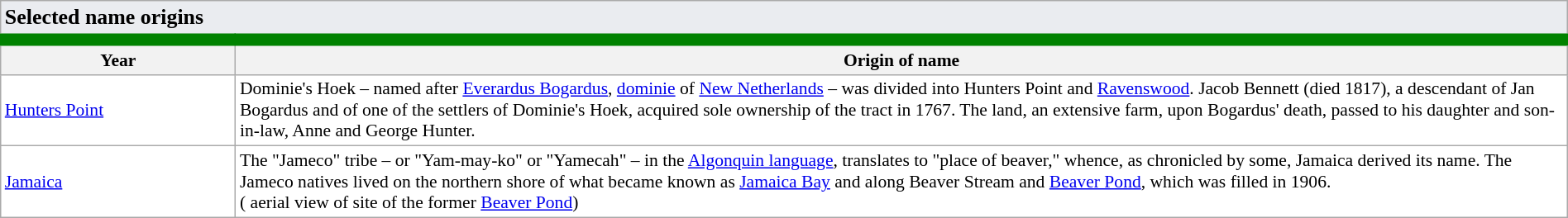<table class="wikitable collapsible sortable static-row-numbers" cellpadding="1" style="color: black; background-color: #FFFFFF; font-size:90%; width:100%; text-align:left;">
<tr class="static-row-header" style="text-align:center;vertical-align:bottom;">
<th style="text-align:left; background:#eaecf0; border-style: solid; border-width: 0px 0px 0px 0px;" colspan=2"><big><strong>Selected name origins</strong></big></th>
</tr>
<tr class="static-row-header" style="text-align:center;vertical-align:bottom;border-style: solid; border-color: #008200; border-width: 10px 0px 0px 0px;">
<th>Year</th>
<th>Origin of name</th>
</tr>
<tr>
<td width="15%"><a href='#'>Hunters Point</a></td>
<td width="85%">Dominie's Hoek – named after <a href='#'>Everardus Bogardus</a>, <a href='#'>dominie</a> of <a href='#'>New Netherlands</a> – was divided into Hunters Point and <a href='#'>Ravenswood</a>. Jacob Bennett (died 1817), a descendant of Jan Bogardus and of one of the settlers of Dominie's Hoek, acquired sole ownership of the tract in 1767. The land, an extensive farm, upon Bogardus' death, passed to his daughter and son-in-law, Anne and George Hunter.</td>
</tr>
<tr>
<td width="15%"><a href='#'>Jamaica</a></td>
<td width="85%">The "Jameco" tribe – or "Yam-may-ko" or "Yamecah" – in the <a href='#'>Algonquin language</a>, translates to "place of beaver," whence, as chronicled by some, Jamaica derived its name. The Jameco natives lived on the northern shore of what became known as <a href='#'>Jamaica Bay</a> and along Beaver Stream and <a href='#'>Beaver Pond</a>, which was filled in 1906.<br>( aerial view of site of the former <a href='#'>Beaver Pond</a>)</td>
</tr>
</table>
